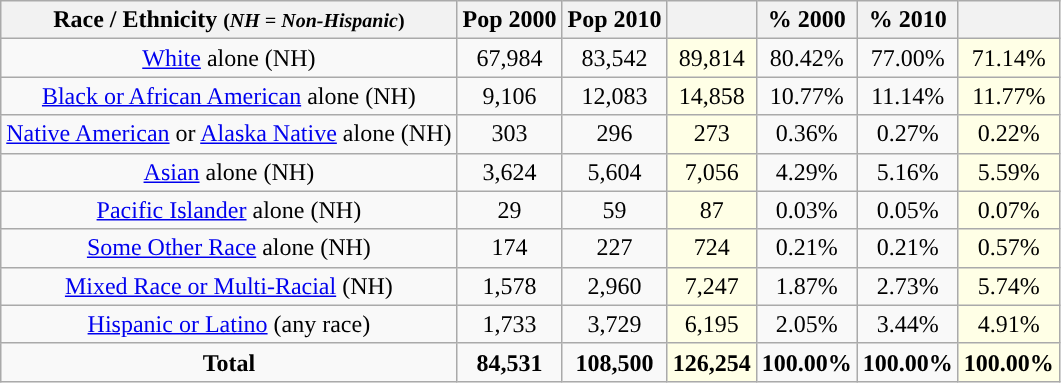<table class="wikitable" style="text-align:center;">
<tr>
<th>Race / Ethnicity <small>(<em>NH = Non-Hispanic</em>)</small></th>
<th>Pop 2000</th>
<th>Pop 2010</th>
<th></th>
<th>% 2000</th>
<th>% 2010</th>
<th></th>
</tr>
<tr>
<td><a href='#'>White</a> alone (NH)</td>
<td>67,984</td>
<td>83,542</td>
<td style='background: #ffffe6;'>89,814</td>
<td>80.42%</td>
<td>77.00%</td>
<td style='background: #ffffe6;'>71.14%</td>
</tr>
<tr>
<td><a href='#'>Black or African American</a> alone (NH)</td>
<td>9,106</td>
<td>12,083</td>
<td style='background: #ffffe6;'>14,858</td>
<td>10.77%</td>
<td>11.14%</td>
<td style='background: #ffffe6;'>11.77%</td>
</tr>
<tr>
<td><a href='#'>Native American</a> or <a href='#'>Alaska Native</a> alone (NH)</td>
<td>303</td>
<td>296</td>
<td style='background: #ffffe6;'>273</td>
<td>0.36%</td>
<td>0.27%</td>
<td style='background: #ffffe6;'>0.22%</td>
</tr>
<tr>
<td><a href='#'>Asian</a> alone (NH)</td>
<td>3,624</td>
<td>5,604</td>
<td style='background: #ffffe6;'>7,056</td>
<td>4.29%</td>
<td>5.16%</td>
<td style='background: #ffffe6;'>5.59%</td>
</tr>
<tr>
<td><a href='#'>Pacific Islander</a> alone (NH)</td>
<td>29</td>
<td>59</td>
<td style='background: #ffffe6;'>87</td>
<td>0.03%</td>
<td>0.05%</td>
<td style='background: #ffffe6;'>0.07%</td>
</tr>
<tr>
<td><a href='#'>Some Other Race</a> alone (NH)</td>
<td>174</td>
<td>227</td>
<td style='background: #ffffe6;'>724</td>
<td>0.21%</td>
<td>0.21%</td>
<td style='background: #ffffe6;'>0.57%</td>
</tr>
<tr>
<td><a href='#'>Mixed Race or Multi-Racial</a> (NH)</td>
<td>1,578</td>
<td>2,960</td>
<td style='background: #ffffe6;'>7,247</td>
<td>1.87%</td>
<td>2.73%</td>
<td style='background: #ffffe6;'>5.74%</td>
</tr>
<tr>
<td><a href='#'>Hispanic or Latino</a> (any race)</td>
<td>1,733</td>
<td>3,729</td>
<td style='background: #ffffe6;'>6,195</td>
<td>2.05%</td>
<td>3.44%</td>
<td style='background: #ffffe6;'>4.91%</td>
</tr>
<tr>
<td><strong>Total</strong></td>
<td><strong>84,531</strong></td>
<td><strong>108,500</strong></td>
<td style='background: #ffffe6;'><strong>126,254</strong></td>
<td><strong>100.00%</strong></td>
<td><strong>100.00%</strong></td>
<td style='background: #ffffe6;'><strong>100.00%</strong></td>
</tr>
</table>
